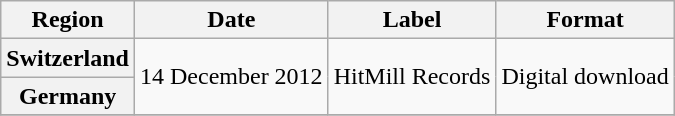<table class="wikitable plainrowheaders">
<tr>
<th>Region</th>
<th>Date</th>
<th>Label</th>
<th>Format</th>
</tr>
<tr>
<th scope="row">Switzerland</th>
<td rowspan="2">14 December 2012</td>
<td rowspan="2">HitMill Records</td>
<td rowspan="2">Digital download</td>
</tr>
<tr>
<th scope="row">Germany</th>
</tr>
<tr>
</tr>
</table>
